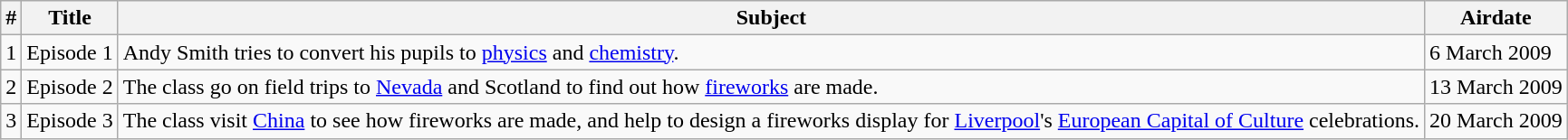<table class="wikitable sortable">
<tr>
<th>#</th>
<th>Title</th>
<th>Subject</th>
<th>Airdate</th>
</tr>
<tr>
<td>1</td>
<td>Episode 1</td>
<td>Andy Smith tries to convert his pupils to <a href='#'>physics</a> and <a href='#'>chemistry</a>.</td>
<td>6 March 2009</td>
</tr>
<tr>
<td>2</td>
<td>Episode 2</td>
<td>The class go on field trips to <a href='#'>Nevada</a> and Scotland to find out how <a href='#'>fireworks</a> are made.</td>
<td>13 March 2009</td>
</tr>
<tr>
<td>3</td>
<td>Episode 3</td>
<td>The class visit <a href='#'>China</a> to see how fireworks are made, and help to design a fireworks display for <a href='#'>Liverpool</a>'s <a href='#'>European Capital of Culture</a> celebrations.</td>
<td>20 March 2009</td>
</tr>
</table>
